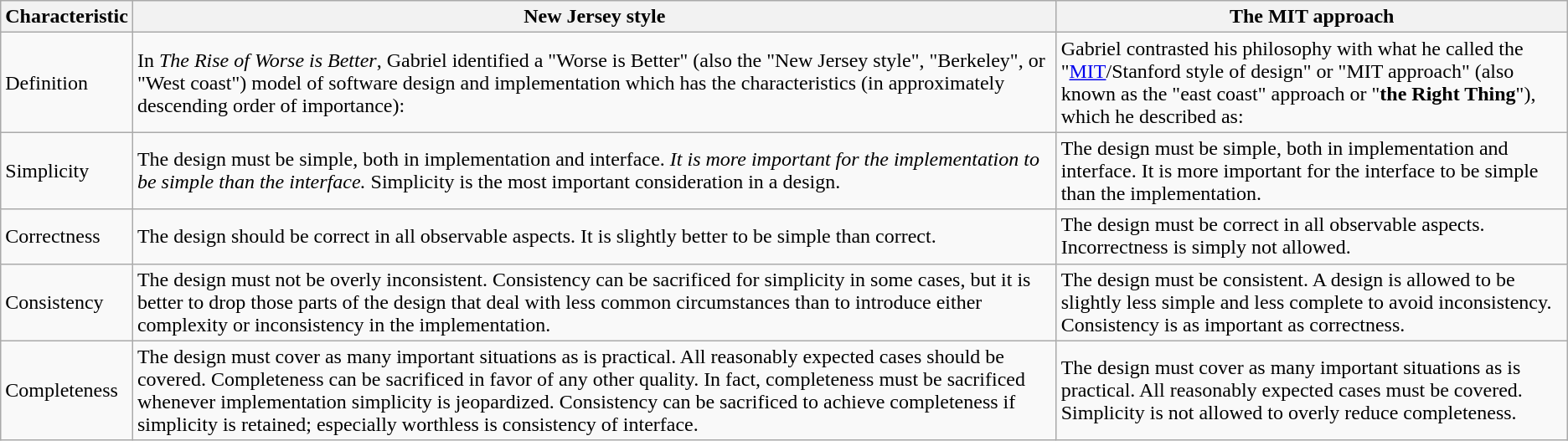<table class="wikitable">
<tr>
<th>Characteristic</th>
<th>New Jersey style</th>
<th>The MIT approach</th>
</tr>
<tr>
<td>Definition</td>
<td>In <em>The Rise of Worse is Better</em>, Gabriel identified a "Worse is Better" (also the "New Jersey style", "Berkeley", or "West coast") model of software design and implementation which has the characteristics (in approximately descending order of importance):</td>
<td>Gabriel contrasted his philosophy with what he called the "<a href='#'>MIT</a>/Stanford style of design" or "MIT approach" (also known as the "east coast" approach or "<strong>the Right Thing</strong>"), which he described as:</td>
</tr>
<tr>
<td>Simplicity</td>
<td>The design must be simple, both in implementation and interface. <em>It is more important for the implementation to be simple than the interface.</em> Simplicity is the most important consideration in a design.</td>
<td>The design must be simple, both in implementation and interface. It is more important for the interface to be simple than the implementation.</td>
</tr>
<tr>
<td>Correctness</td>
<td>The design should be correct in all observable aspects. It is slightly better to be simple than correct.</td>
<td>The design must be correct in all observable aspects. Incorrectness is simply not allowed.</td>
</tr>
<tr>
<td>Consistency</td>
<td>The design must not be overly inconsistent. Consistency can be sacrificed for simplicity in some cases, but it is better to drop those parts of the design that deal with less common circumstances than to introduce either complexity or inconsistency in the implementation.</td>
<td>The design must be consistent. A design is allowed to be slightly less simple and less complete to avoid inconsistency. Consistency is as important as correctness.</td>
</tr>
<tr>
<td>Completeness</td>
<td>The design must cover as many important situations as is practical. All reasonably expected cases should be covered. Completeness can be sacrificed in favor of any other quality. In fact, completeness must be sacrificed whenever implementation simplicity is jeopardized. Consistency can be sacrificed to achieve completeness if simplicity is retained; especially worthless is consistency of interface.</td>
<td>The design must cover as many important situations as is practical. All reasonably expected cases must be covered. Simplicity is not allowed to overly reduce completeness.</td>
</tr>
</table>
